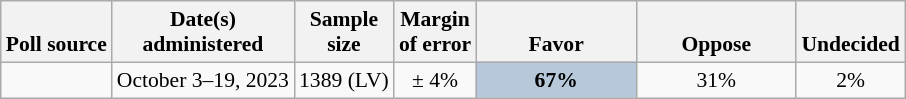<table class="wikitable" style="font-size:90%;text-align:center;">
<tr valign=bottom>
<th>Poll source</th>
<th>Date(s)<br>administered</th>
<th>Sample<br>size</th>
<th>Margin<br>of error</th>
<th style="width:100px;">Favor</th>
<th style="width:100px;">Oppose</th>
<th>Undecided</th>
</tr>
<tr>
<td style="text-align:left;"></td>
<td>October 3–19, 2023</td>
<td>1389 (LV)</td>
<td>± 4%</td>
<td style="background: #B6C8D9"><strong>67%</strong></td>
<td>31%</td>
<td>2%</td>
</tr>
</table>
